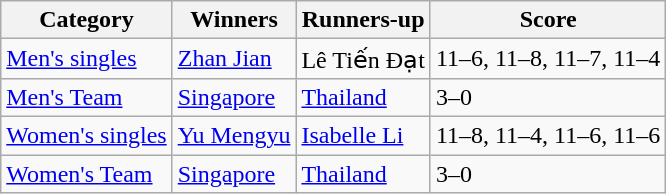<table class=wikitable style="white-space:nowrap;">
<tr>
<th>Category</th>
<th>Winners</th>
<th>Runners-up</th>
<th>Score</th>
</tr>
<tr>
<td><a href='#'>Men's singles</a></td>
<td> <a href='#'>Zhan Jian</a></td>
<td> Lê Tiến Đạt</td>
<td>11–6, 11–8, 11–7, 11–4</td>
</tr>
<tr>
<td><a href='#'>Men's Team</a></td>
<td> <a href='#'>Singapore</a></td>
<td> <a href='#'>Thailand</a></td>
<td>3–0</td>
</tr>
<tr>
<td><a href='#'>Women's singles</a></td>
<td> <a href='#'>Yu Mengyu</a></td>
<td> <a href='#'>Isabelle Li</a></td>
<td>11–8, 11–4, 11–6, 11–6</td>
</tr>
<tr>
<td><a href='#'>Women's Team</a></td>
<td> <a href='#'>Singapore</a></td>
<td> <a href='#'>Thailand</a></td>
<td>3–0</td>
</tr>
</table>
